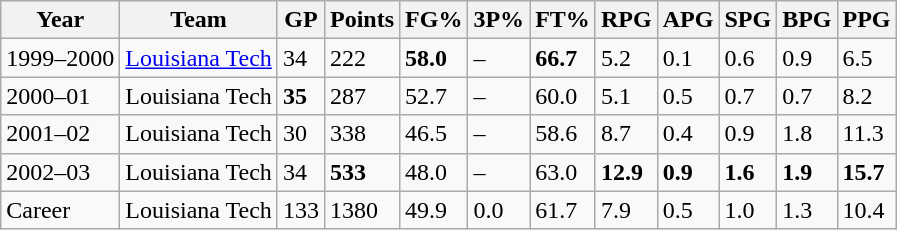<table class="wikitable">
<tr>
<th>Year</th>
<th>Team</th>
<th>GP</th>
<th>Points</th>
<th>FG%</th>
<th>3P%</th>
<th>FT%</th>
<th>RPG</th>
<th>APG</th>
<th>SPG</th>
<th>BPG</th>
<th>PPG</th>
</tr>
<tr>
<td>1999–2000</td>
<td><a href='#'>Louisiana Tech</a></td>
<td>34</td>
<td>222</td>
<td><strong>58.0</strong></td>
<td>–</td>
<td><strong>66.7</strong></td>
<td>5.2</td>
<td>0.1</td>
<td>0.6</td>
<td>0.9</td>
<td>6.5</td>
</tr>
<tr>
<td>2000–01</td>
<td>Louisiana Tech</td>
<td><strong>35</strong></td>
<td>287</td>
<td>52.7</td>
<td>–</td>
<td>60.0</td>
<td>5.1</td>
<td>0.5</td>
<td>0.7</td>
<td>0.7</td>
<td>8.2</td>
</tr>
<tr>
<td>2001–02</td>
<td>Louisiana Tech</td>
<td>30</td>
<td>338</td>
<td>46.5</td>
<td>–</td>
<td>58.6</td>
<td>8.7</td>
<td>0.4</td>
<td>0.9</td>
<td>1.8</td>
<td>11.3</td>
</tr>
<tr>
<td>2002–03</td>
<td>Louisiana Tech</td>
<td>34</td>
<td><strong>533</strong></td>
<td>48.0</td>
<td>–</td>
<td>63.0</td>
<td><strong>12.9</strong></td>
<td><strong>0.9</strong></td>
<td><strong>1.6</strong></td>
<td><strong>1.9</strong></td>
<td><strong>15.7</strong></td>
</tr>
<tr>
<td>Career</td>
<td>Louisiana Tech</td>
<td>133</td>
<td>1380</td>
<td>49.9</td>
<td>0.0</td>
<td>61.7</td>
<td>7.9</td>
<td>0.5</td>
<td>1.0</td>
<td>1.3</td>
<td>10.4</td>
</tr>
</table>
